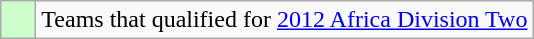<table class="wikitable">
<tr>
<td style="background: #ccffcc;">    </td>
<td>Teams that qualified for <a href='#'>2012 Africa Division Two</a></td>
</tr>
</table>
